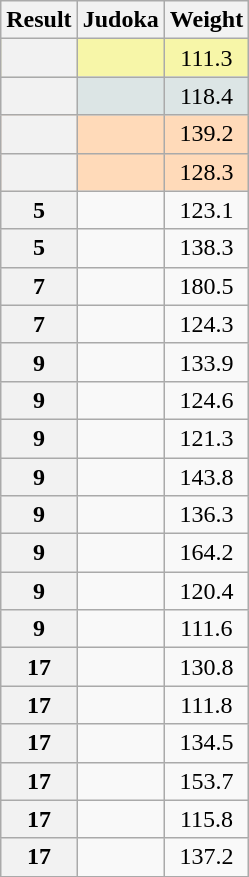<table class="wikitable sortable">
<tr>
<th>Result</th>
<th>Judoka</th>
<th>Weight</th>
</tr>
<tr bgcolor=F7F6A8>
<th></th>
<td></td>
<td align=center>111.3</td>
</tr>
<tr bgcolor=DCE5E5>
<th></th>
<td></td>
<td align=center>118.4</td>
</tr>
<tr bgcolor=FFDAB9>
<th></th>
<td></td>
<td align=center>139.2</td>
</tr>
<tr bgcolor=FFDAB9>
<th></th>
<td></td>
<td align=center>128.3</td>
</tr>
<tr>
<th>5</th>
<td></td>
<td align=center>123.1</td>
</tr>
<tr>
<th>5</th>
<td></td>
<td align=center>138.3</td>
</tr>
<tr>
<th>7</th>
<td></td>
<td align=center>180.5</td>
</tr>
<tr>
<th>7</th>
<td></td>
<td align=center>124.3</td>
</tr>
<tr>
<th>9</th>
<td></td>
<td align=center>133.9</td>
</tr>
<tr>
<th>9</th>
<td></td>
<td align=center>124.6</td>
</tr>
<tr>
<th>9</th>
<td></td>
<td align=center>121.3</td>
</tr>
<tr>
<th>9</th>
<td></td>
<td align=center>143.8</td>
</tr>
<tr>
<th>9</th>
<td></td>
<td align=center>136.3</td>
</tr>
<tr>
<th>9</th>
<td></td>
<td align=center>164.2</td>
</tr>
<tr>
<th>9</th>
<td></td>
<td align=center>120.4</td>
</tr>
<tr>
<th>9</th>
<td></td>
<td align=center>111.6</td>
</tr>
<tr>
<th>17</th>
<td></td>
<td align=center>130.8</td>
</tr>
<tr>
<th>17</th>
<td></td>
<td align=center>111.8</td>
</tr>
<tr>
<th>17</th>
<td></td>
<td align=center>134.5</td>
</tr>
<tr>
<th>17</th>
<td></td>
<td align=center>153.7</td>
</tr>
<tr>
<th>17</th>
<td></td>
<td align=center>115.8</td>
</tr>
<tr>
<th>17</th>
<td></td>
<td align=center>137.2</td>
</tr>
</table>
